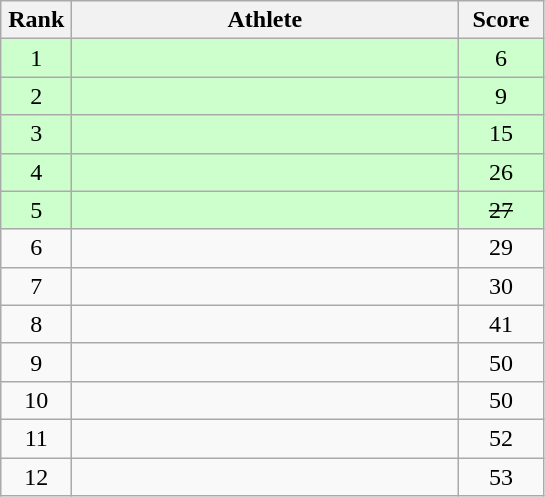<table class=wikitable style="text-align:center">
<tr>
<th width=40>Rank</th>
<th width=250>Athlete</th>
<th width=50>Score</th>
</tr>
<tr bgcolor="ccffcc">
<td>1</td>
<td align=left></td>
<td>6</td>
</tr>
<tr bgcolor="ccffcc">
<td>2</td>
<td align=left></td>
<td>9</td>
</tr>
<tr bgcolor="ccffcc">
<td>3</td>
<td align=left></td>
<td>15</td>
</tr>
<tr bgcolor="ccffcc">
<td>4</td>
<td align=left></td>
<td>26</td>
</tr>
<tr bgcolor="ccffcc">
<td>5</td>
<td align=left></td>
<td><s>27</s></td>
</tr>
<tr>
<td>6</td>
<td align=left></td>
<td>29</td>
</tr>
<tr>
<td>7</td>
<td align=left></td>
<td>30</td>
</tr>
<tr>
<td>8</td>
<td align=left></td>
<td>41</td>
</tr>
<tr>
<td>9</td>
<td align=left></td>
<td>50</td>
</tr>
<tr>
<td>10</td>
<td align=left></td>
<td>50</td>
</tr>
<tr>
<td>11</td>
<td align=left></td>
<td>52</td>
</tr>
<tr>
<td>12</td>
<td align=left></td>
<td>53</td>
</tr>
</table>
